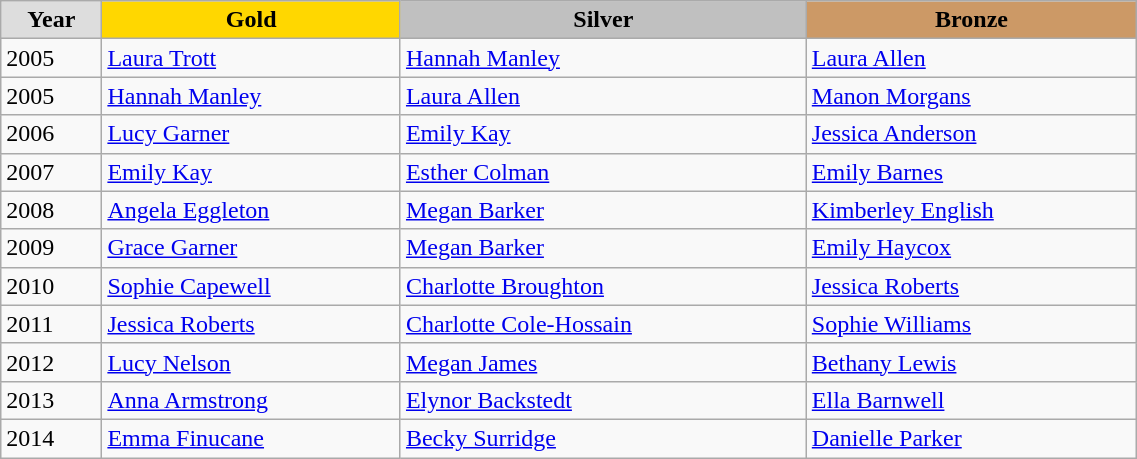<table class="wikitable" style="width: 60%; text-align:left;">
<tr style="text-align:center; font-weight:bold;">
<td style="background:#ddd; ">Year</td>
<td style="background:gold; ">Gold</td>
<td style="background:silver; ">Silver</td>
<td style="background:#c96; ">Bronze</td>
</tr>
<tr>
<td>2005</td>
<td><a href='#'>Laura Trott</a></td>
<td><a href='#'>Hannah Manley</a></td>
<td><a href='#'>Laura Allen</a></td>
</tr>
<tr>
<td>2005</td>
<td><a href='#'>Hannah Manley</a></td>
<td><a href='#'>Laura Allen</a></td>
<td><a href='#'>Manon Morgans</a></td>
</tr>
<tr>
<td>2006</td>
<td><a href='#'>Lucy Garner</a></td>
<td><a href='#'>Emily Kay</a></td>
<td><a href='#'>Jessica Anderson</a></td>
</tr>
<tr>
<td>2007</td>
<td><a href='#'>Emily Kay</a></td>
<td><a href='#'>Esther Colman</a></td>
<td><a href='#'>Emily Barnes</a></td>
</tr>
<tr>
<td>2008</td>
<td><a href='#'>Angela Eggleton</a></td>
<td><a href='#'>Megan Barker</a></td>
<td><a href='#'>Kimberley English</a></td>
</tr>
<tr>
<td>2009</td>
<td><a href='#'>Grace Garner</a></td>
<td><a href='#'>Megan Barker</a></td>
<td><a href='#'>Emily Haycox</a></td>
</tr>
<tr>
<td>2010</td>
<td><a href='#'>Sophie Capewell</a></td>
<td><a href='#'>Charlotte Broughton</a></td>
<td><a href='#'>Jessica Roberts</a></td>
</tr>
<tr>
<td>2011</td>
<td><a href='#'>Jessica Roberts</a></td>
<td><a href='#'>Charlotte Cole-Hossain</a></td>
<td><a href='#'>Sophie Williams</a></td>
</tr>
<tr>
<td>2012</td>
<td><a href='#'>Lucy Nelson</a></td>
<td><a href='#'>Megan James</a></td>
<td><a href='#'>Bethany Lewis</a></td>
</tr>
<tr>
<td>2013</td>
<td><a href='#'>Anna Armstrong</a></td>
<td><a href='#'>Elynor Backstedt</a></td>
<td><a href='#'>Ella Barnwell</a></td>
</tr>
<tr>
<td>2014</td>
<td><a href='#'>Emma Finucane</a></td>
<td><a href='#'>Becky Surridge</a></td>
<td><a href='#'>Danielle Parker</a></td>
</tr>
</table>
